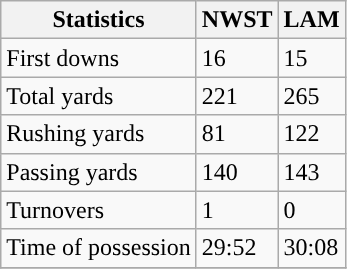<table class="wikitable" style="float: left;">
<tr>
<th>Statistics</th>
<th>NWST</th>
<th>LAM</th>
</tr>
<tr>
<td>First downs</td>
<td>16</td>
<td>15</td>
</tr>
<tr>
<td>Total yards</td>
<td>221</td>
<td>265</td>
</tr>
<tr>
<td>Rushing yards</td>
<td>81</td>
<td>122</td>
</tr>
<tr>
<td>Passing yards</td>
<td>140</td>
<td>143</td>
</tr>
<tr>
<td>Turnovers</td>
<td>1</td>
<td>0</td>
</tr>
<tr>
<td>Time of possession</td>
<td>29:52</td>
<td>30:08</td>
</tr>
<tr>
</tr>
</table>
